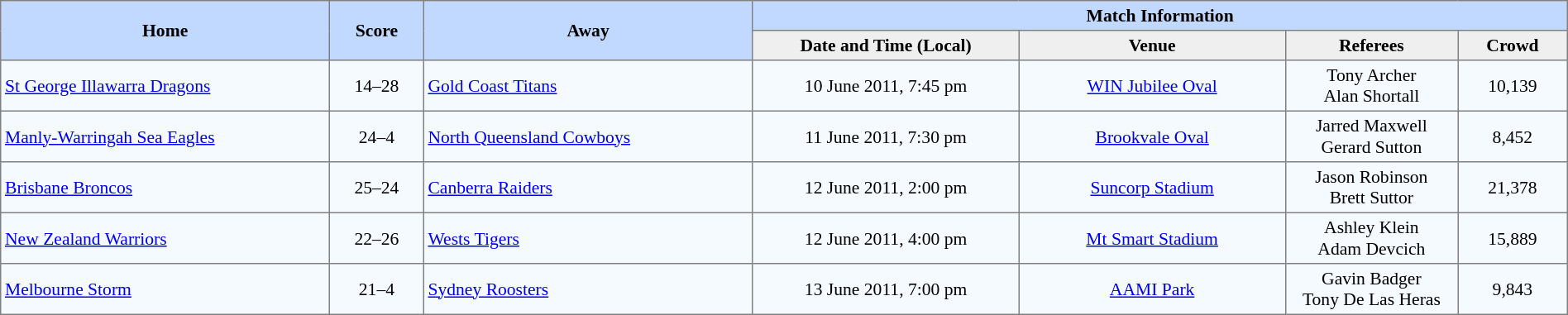<table border="1" cellpadding="3" cellspacing="0" style="border-collapse:collapse; font-size:90%; width:100%;">
<tr style="background:#c1d8ff;">
<th rowspan="2" style="width:21%;">Home</th>
<th rowspan="2" style="width:6%;">Score</th>
<th rowspan="2" style="width:21%;">Away</th>
<th colspan=6>Match Information</th>
</tr>
<tr style="background:#efefef;">
<th width=17%>Date and Time (Local)</th>
<th width=17%>Venue</th>
<th width=11%>Referees</th>
<th width=7%>Crowd</th>
</tr>
<tr style="text-align:center; background:#f5faff;">
<td align=left> <a href='#'>St George Illawarra Dragons</a></td>
<td>14–28</td>
<td align=left> <a href='#'>Gold Coast Titans</a></td>
<td>10 June 2011, 7:45 pm</td>
<td><a href='#'>WIN Jubilee Oval</a></td>
<td>Tony Archer <br> Alan Shortall</td>
<td>10,139</td>
</tr>
<tr style="text-align:center; background:#f5faff;">
<td align=left> <a href='#'>Manly-Warringah Sea Eagles</a></td>
<td>24–4</td>
<td align=left> <a href='#'>North Queensland Cowboys</a></td>
<td>11 June 2011, 7:30 pm</td>
<td><a href='#'>Brookvale Oval</a></td>
<td>Jarred Maxwell <br> Gerard Sutton</td>
<td>8,452</td>
</tr>
<tr style="text-align:center; background:#f5faff;">
<td align=left> <a href='#'>Brisbane Broncos</a></td>
<td>25–24</td>
<td align=left> <a href='#'>Canberra Raiders</a></td>
<td>12 June 2011, 2:00 pm</td>
<td><a href='#'>Suncorp Stadium</a></td>
<td>Jason Robinson <br> Brett Suttor</td>
<td>21,378</td>
</tr>
<tr style="text-align:center; background:#f5faff;">
<td align=left> <a href='#'>New Zealand Warriors</a></td>
<td>22–26</td>
<td align=left> <a href='#'>Wests Tigers</a></td>
<td>12 June 2011, 4:00 pm</td>
<td><a href='#'>Mt Smart Stadium</a></td>
<td>Ashley Klein <br> Adam Devcich</td>
<td>15,889</td>
</tr>
<tr style="text-align:center; background:#f5faff;">
<td align=left> <a href='#'>Melbourne Storm</a></td>
<td>21–4</td>
<td align=left> <a href='#'>Sydney Roosters</a></td>
<td>13 June 2011, 7:00 pm</td>
<td><a href='#'>AAMI Park</a></td>
<td>Gavin Badger <br> Tony De Las Heras</td>
<td>9,843</td>
</tr>
</table>
